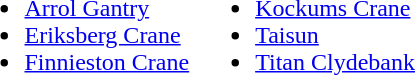<table>
<tr valign=top>
<td><br><ul><li><a href='#'>Arrol Gantry</a></li><li><a href='#'>Eriksberg Crane</a></li><li><a href='#'>Finnieston Crane</a></li></ul></td>
<td><br><ul><li><a href='#'>Kockums Crane</a></li><li><a href='#'>Taisun</a></li><li><a href='#'>Titan Clydebank</a></li></ul></td>
</tr>
</table>
